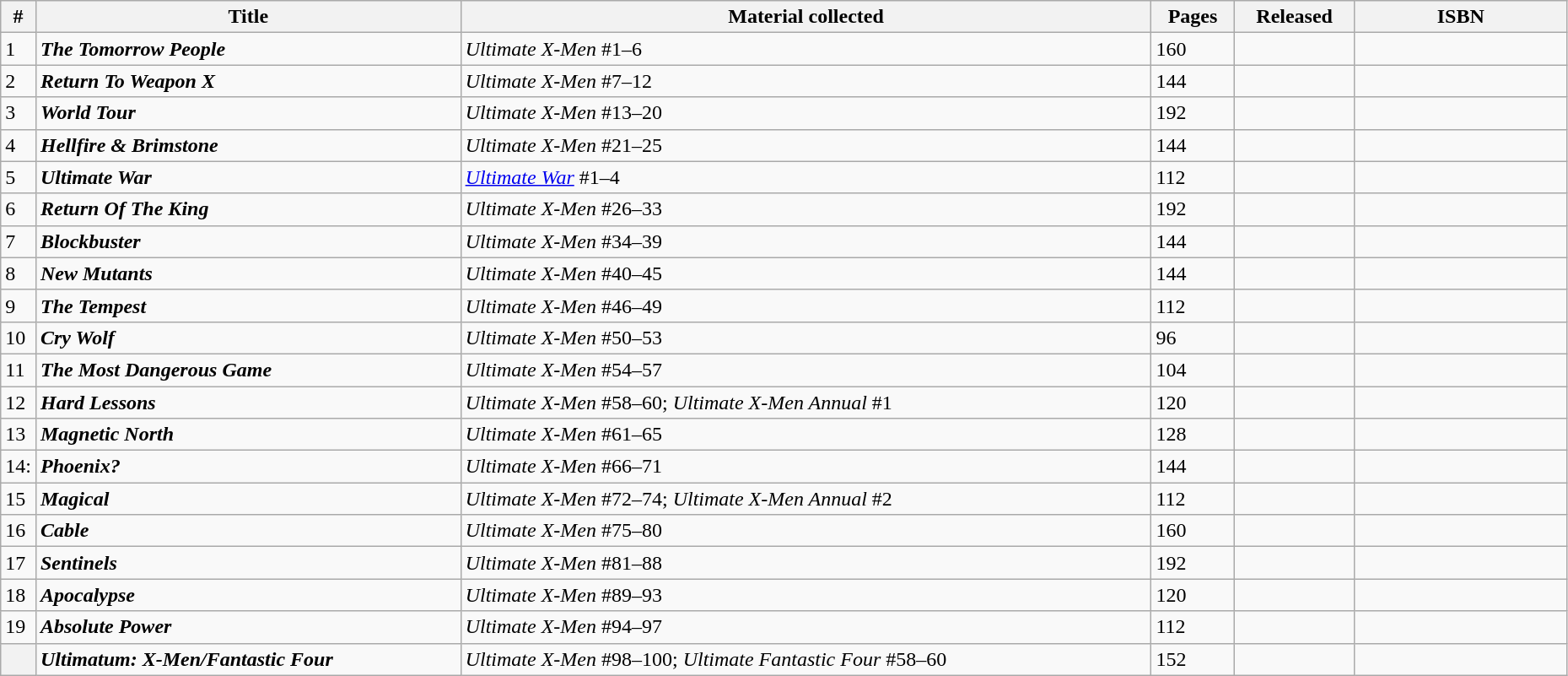<table class="wikitable sortable" width=98%>
<tr>
<th width="4px">#</th>
<th>Title</th>
<th>Material collected</th>
<th>Pages</th>
<th>Released</th>
<th class="unsortable" style="width: 10em;">ISBN</th>
</tr>
<tr>
<td>1</td>
<td><strong><em>The Tomorrow People</em></strong></td>
<td><em>Ultimate X-Men</em> #1–6</td>
<td>160</td>
<td></td>
<td></td>
</tr>
<tr>
<td>2</td>
<td><strong><em>Return To Weapon X</em></strong></td>
<td><em>Ultimate X-Men</em> #7–12</td>
<td>144</td>
<td></td>
<td></td>
</tr>
<tr>
<td>3</td>
<td><strong><em>World Tour</em></strong></td>
<td><em>Ultimate X-Men</em> #13–20</td>
<td>192</td>
<td></td>
<td></td>
</tr>
<tr>
<td>4</td>
<td><strong><em>Hellfire & Brimstone</em></strong></td>
<td><em>Ultimate X-Men</em> #21–25</td>
<td>144</td>
<td></td>
<td></td>
</tr>
<tr>
<td>5</td>
<td><strong><em>Ultimate War</em></strong></td>
<td><em><a href='#'>Ultimate War</a></em> #1–4</td>
<td>112</td>
<td></td>
<td></td>
</tr>
<tr>
<td>6</td>
<td><strong><em>Return Of The King</em></strong></td>
<td><em>Ultimate X-Men</em> #26–33</td>
<td>192</td>
<td></td>
<td></td>
</tr>
<tr>
<td>7</td>
<td><strong><em>Blockbuster</em></strong></td>
<td><em>Ultimate X-Men</em> #34–39</td>
<td>144</td>
<td></td>
<td></td>
</tr>
<tr>
<td>8</td>
<td><strong><em>New Mutants</em></strong></td>
<td><em>Ultimate X-Men</em> #40–45</td>
<td>144</td>
<td></td>
<td></td>
</tr>
<tr>
<td>9</td>
<td><strong><em>The Tempest</em></strong></td>
<td><em>Ultimate X-Men</em> #46–49</td>
<td>112</td>
<td></td>
<td></td>
</tr>
<tr>
<td>10</td>
<td><strong><em>Cry Wolf</em></strong></td>
<td><em>Ultimate X-Men</em> #50–53</td>
<td>96</td>
<td></td>
<td></td>
</tr>
<tr>
<td>11</td>
<td><strong><em>The Most Dangerous Game</em></strong></td>
<td><em>Ultimate X-Men</em> #54–57</td>
<td>104</td>
<td></td>
<td></td>
</tr>
<tr>
<td>12</td>
<td><strong><em>Hard Lessons</em></strong></td>
<td><em>Ultimate X-Men</em> #58–60; <em>Ultimate X-Men Annual</em> #1</td>
<td>120</td>
<td></td>
<td></td>
</tr>
<tr>
<td>13</td>
<td><strong><em>Magnetic North</em></strong></td>
<td><em>Ultimate X-Men</em> #61–65</td>
<td>128</td>
<td></td>
<td></td>
</tr>
<tr>
<td>14:</td>
<td><strong><em>Phoenix?</em></strong></td>
<td><em>Ultimate X-Men</em> #66–71</td>
<td>144</td>
<td></td>
<td></td>
</tr>
<tr>
<td>15</td>
<td><strong><em>Magical</em></strong></td>
<td><em>Ultimate X-Men</em> #72–74; <em>Ultimate X-Men Annual</em> #2</td>
<td>112</td>
<td></td>
<td></td>
</tr>
<tr>
<td>16</td>
<td><strong><em>Cable</em></strong></td>
<td><em>Ultimate X-Men</em> #75–80</td>
<td>160</td>
<td></td>
<td></td>
</tr>
<tr>
<td>17</td>
<td><strong><em>Sentinels</em></strong></td>
<td><em>Ultimate X-Men</em> #81–88</td>
<td>192</td>
<td></td>
<td></td>
</tr>
<tr>
<td>18</td>
<td><strong><em>Apocalypse</em></strong></td>
<td><em>Ultimate X-Men</em> #89–93</td>
<td>120</td>
<td></td>
<td></td>
</tr>
<tr>
<td>19</td>
<td><strong><em>Absolute Power</em></strong></td>
<td><em>Ultimate X-Men</em> #94–97</td>
<td>112</td>
<td></td>
<td></td>
</tr>
<tr>
<th style="background-color: light grey;"></th>
<td><strong><em>Ultimatum: X-Men/Fantastic Four</em></strong></td>
<td><em>Ultimate X-Men</em> #98–100; <em>Ultimate Fantastic Four</em> #58–60</td>
<td>152</td>
<td></td>
<td></td>
</tr>
</table>
